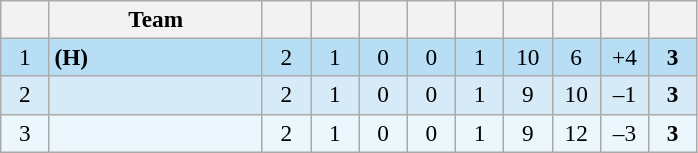<table class="wikitable" style="text-align: center; font-size: 97%;">
<tr>
<th width="25"></th>
<th width="135">Team</th>
<th width="25"></th>
<th width="25"></th>
<th width="25"></th>
<th width="25"></th>
<th width="25"></th>
<th width="25"></th>
<th width="25"></th>
<th width="25"></th>
<th width="25"></th>
</tr>
<tr style="background-color: #b8def6;">
<td>1</td>
<td align=left> <strong>(H)</strong></td>
<td>2</td>
<td>1</td>
<td>0</td>
<td>0</td>
<td>1</td>
<td>10</td>
<td>6</td>
<td>+4</td>
<td><strong>3</strong></td>
</tr>
<tr style="background-color: #d7eaf7;">
<td>2</td>
<td align=left></td>
<td>2</td>
<td>1</td>
<td>0</td>
<td>0</td>
<td>1</td>
<td>9</td>
<td>10</td>
<td>–1</td>
<td><strong>3</strong></td>
</tr>
<tr style="background-color: #ecf6fd;">
<td>3</td>
<td align=left></td>
<td>2</td>
<td>1</td>
<td>0</td>
<td>0</td>
<td>1</td>
<td>9</td>
<td>12</td>
<td>–3</td>
<td><strong>3</strong></td>
</tr>
</table>
